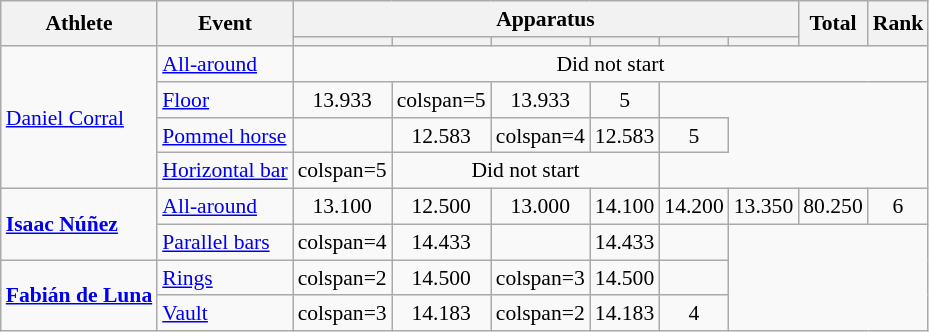<table class="wikitable" style="font-size:90%">
<tr>
<th rowspan=2>Athlete</th>
<th rowspan=2>Event</th>
<th colspan=6>Apparatus</th>
<th rowspan=2>Total</th>
<th rowspan=2>Rank</th>
</tr>
<tr style="font-size:95%">
<th></th>
<th></th>
<th></th>
<th></th>
<th></th>
<th></th>
</tr>
<tr align=center>
<td align=left rowspan=4><a href='#'>Daniel Corral</a></td>
<td align=left><a href='#'>All-around</a></td>
<td colspan=8>Did not start</td>
</tr>
<tr align=center>
<td align=left><a href='#'>Floor</a></td>
<td>13.933</td>
<td>colspan=5 </td>
<td>13.933</td>
<td>5</td>
</tr>
<tr align=center>
<td align=left><a href='#'>Pommel horse</a></td>
<td></td>
<td>12.583</td>
<td>colspan=4 </td>
<td>12.583</td>
<td>5</td>
</tr>
<tr align=center>
<td align=left><a href='#'>Horizontal bar</a></td>
<td>colspan=5 </td>
<td colspan=3>Did not start</td>
</tr>
<tr align=center>
<td align=left rowspan=2><strong><a href='#'>Isaac Núñez</a></strong></td>
<td align=left><a href='#'>All-around</a></td>
<td>13.100</td>
<td>12.500</td>
<td>13.000</td>
<td>14.100</td>
<td>14.200</td>
<td>13.350</td>
<td>80.250</td>
<td>6</td>
</tr>
<tr align=center>
<td align=left><a href='#'>Parallel bars</a></td>
<td>colspan=4 </td>
<td>14.433</td>
<td></td>
<td>14.433</td>
<td></td>
</tr>
<tr align=center>
<td align=left rowspan=2><strong><a href='#'>Fabián de Luna</a></strong></td>
<td align=left><a href='#'>Rings</a></td>
<td>colspan=2 </td>
<td>14.500</td>
<td>colspan=3 </td>
<td>14.500</td>
<td></td>
</tr>
<tr align=center>
<td align=left><a href='#'>Vault</a></td>
<td>colspan=3 </td>
<td>14.183</td>
<td>colspan=2 </td>
<td>14.183</td>
<td>4</td>
</tr>
</table>
